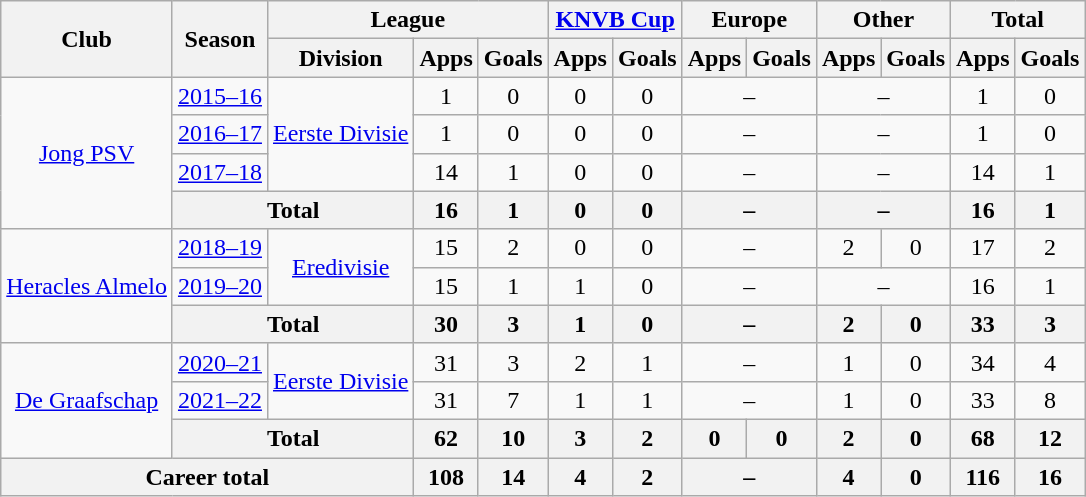<table class="wikitable" style="text-align: center;">
<tr>
<th rowspan="2">Club</th>
<th rowspan="2">Season</th>
<th colspan="3">League</th>
<th colspan="2"><a href='#'>KNVB Cup</a></th>
<th colspan="2">Europe</th>
<th colspan="2">Other</th>
<th colspan="2">Total</th>
</tr>
<tr>
<th>Division</th>
<th>Apps</th>
<th>Goals</th>
<th>Apps</th>
<th>Goals</th>
<th>Apps</th>
<th>Goals</th>
<th>Apps</th>
<th>Goals</th>
<th>Apps</th>
<th>Goals</th>
</tr>
<tr>
<td rowspan="4"><a href='#'>Jong PSV</a></td>
<td><a href='#'>2015–16</a></td>
<td rowspan="3"><a href='#'>Eerste Divisie</a></td>
<td>1</td>
<td>0</td>
<td>0</td>
<td>0</td>
<td colspan="2">–</td>
<td colspan="2">–</td>
<td>1</td>
<td>0</td>
</tr>
<tr>
<td><a href='#'>2016–17</a></td>
<td>1</td>
<td>0</td>
<td>0</td>
<td>0</td>
<td colspan="2">–</td>
<td colspan="2">–</td>
<td>1</td>
<td>0</td>
</tr>
<tr>
<td><a href='#'>2017–18</a></td>
<td>14</td>
<td>1</td>
<td>0</td>
<td>0</td>
<td colspan="2">–</td>
<td colspan="2">–</td>
<td>14</td>
<td>1</td>
</tr>
<tr>
<th colspan="2">Total</th>
<th>16</th>
<th>1</th>
<th>0</th>
<th>0</th>
<th colspan="2">–</th>
<th colspan="2">–</th>
<th>16</th>
<th>1</th>
</tr>
<tr>
<td rowspan="3"><a href='#'>Heracles Almelo</a></td>
<td><a href='#'>2018–19</a></td>
<td rowspan="2"><a href='#'>Eredivisie</a></td>
<td>15</td>
<td>2</td>
<td>0</td>
<td>0</td>
<td colspan="2">–</td>
<td>2</td>
<td>0</td>
<td>17</td>
<td>2</td>
</tr>
<tr>
<td><a href='#'>2019–20</a></td>
<td>15</td>
<td>1</td>
<td>1</td>
<td>0</td>
<td colspan="2">–</td>
<td colspan="2">–</td>
<td>16</td>
<td>1</td>
</tr>
<tr>
<th colspan="2">Total</th>
<th>30</th>
<th>3</th>
<th>1</th>
<th>0</th>
<th colspan="2">–</th>
<th>2</th>
<th>0</th>
<th>33</th>
<th>3</th>
</tr>
<tr>
<td rowspan="3"><a href='#'>De Graafschap</a></td>
<td><a href='#'>2020–21</a></td>
<td rowspan="2"><a href='#'>Eerste Divisie</a></td>
<td>31</td>
<td>3</td>
<td>2</td>
<td>1</td>
<td colspan="2">–</td>
<td>1</td>
<td>0</td>
<td>34</td>
<td>4</td>
</tr>
<tr>
<td><a href='#'>2021–22</a></td>
<td>31</td>
<td>7</td>
<td>1</td>
<td>1</td>
<td colspan="2">–</td>
<td>1</td>
<td>0</td>
<td>33</td>
<td>8</td>
</tr>
<tr>
<th colspan="2">Total</th>
<th>62</th>
<th>10</th>
<th>3</th>
<th>2</th>
<th>0</th>
<th>0</th>
<th>2</th>
<th>0</th>
<th>68</th>
<th>12</th>
</tr>
<tr>
<th colspan="3">Career total</th>
<th>108</th>
<th>14</th>
<th>4</th>
<th>2</th>
<th colspan="2">–</th>
<th>4</th>
<th>0</th>
<th>116</th>
<th>16</th>
</tr>
</table>
